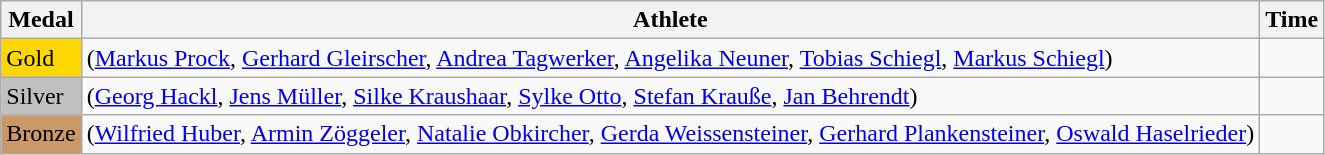<table class="wikitable">
<tr>
<th>Medal</th>
<th>Athlete</th>
<th>Time</th>
</tr>
<tr>
<td bgcolor="gold">Gold</td>
<td> (<a href='#'>Markus Prock</a>, <a href='#'>Gerhard Gleirscher</a>, <a href='#'>Andrea Tagwerker</a>, <a href='#'>Angelika Neuner</a>, <a href='#'>Tobias Schiegl</a>, <a href='#'>Markus Schiegl</a>)</td>
<td></td>
</tr>
<tr>
<td bgcolor="silver">Silver</td>
<td> (<a href='#'>Georg Hackl</a>, <a href='#'>Jens Müller</a>, <a href='#'>Silke Kraushaar</a>, <a href='#'>Sylke Otto</a>, <a href='#'>Stefan Krauße</a>, <a href='#'>Jan Behrendt</a>)</td>
<td></td>
</tr>
<tr>
<td bgcolor="CC9966">Bronze</td>
<td> (<a href='#'>Wilfried Huber</a>, <a href='#'>Armin Zöggeler</a>, <a href='#'>Natalie Obkircher</a>, <a href='#'>Gerda Weissensteiner</a>, <a href='#'>Gerhard Plankensteiner</a>, <a href='#'>Oswald Haselrieder</a>)</td>
<td></td>
</tr>
</table>
